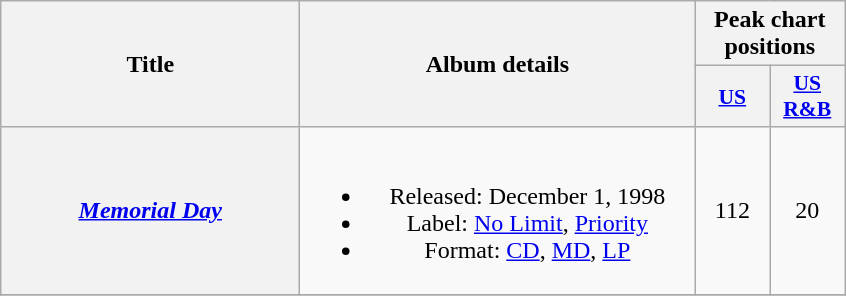<table class="wikitable plainrowheaders" style="text-align:center;">
<tr>
<th scope="col" rowspan="2" style="width:12em;">Title</th>
<th scope="col" rowspan="2" style="width:16em;">Album details</th>
<th scope="col" colspan="2">Peak chart positions</th>
</tr>
<tr>
<th scope="col" style="width:3em;font-size:90%;"><a href='#'>US</a></th>
<th scope="col" style="width:3em;font-size:90%;"><a href='#'>US R&B</a></th>
</tr>
<tr>
<th scope="row"><em><a href='#'>Memorial Day</a></em></th>
<td><br><ul><li>Released: December 1, 1998</li><li>Label: <a href='#'>No Limit</a>, <a href='#'>Priority</a></li><li>Format: <a href='#'>CD</a>, <a href='#'>MD</a>, <a href='#'>LP</a></li></ul></td>
<td>112</td>
<td>20</td>
</tr>
<tr>
</tr>
</table>
